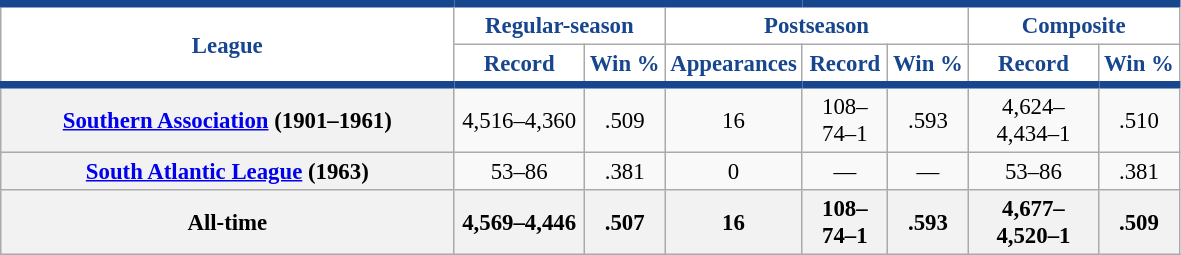<table class="wikitable sortable plainrowheaders" style="font-size: 95%; text-align:center;">
<tr>
<th rowspan="2" scope="col" width="295px" style="background-color:#ffffff; border-top:#17468E 5px solid; border-bottom:#17468E 5px solid; color:#17468E">League</th>
<th colspan="2" scope="col" style="background-color:#ffffff; border-top:#17468E 5px solid; color:#17468E">Regular-season</th>
<th colspan="3" scope="col" style="background-color:#ffffff; border-top:#17468E 5px solid; color:#17468E">Postseason</th>
<th colspan="3" scope="col" style="background-color:#ffffff; border-top:#17468E 5px solid; color:#17468E">Composite</th>
</tr>
<tr>
<th scope="col" width="80px" style="background-color:#ffffff; border-bottom:#17468E 5px solid; color:#17468E">Record</th>
<th scope="col" style="background-color:#ffffff; border-bottom:#17468E 5px solid; color:#17468E">Win %</th>
<th scope="col" style="background-color:#ffffff; border-bottom:#17468E 5px solid; color:#17468E">Appearances</th>
<th scope="col" width="50px" style="background-color:#ffffff; border-bottom:#17468E 5px solid; color:#17468E">Record</th>
<th scope="col" style="background-color:#ffffff; border-bottom:#17468E 5px solid; color:#17468E">Win %</th>
<th scope="col" width="80px" style="background-color:#ffffff; border-bottom:#17468E 5px solid; color:#17468E">Record</th>
<th scope="col" style="background-color:#ffffff; border-bottom:#17468E 5px solid; color:#17468E">Win %</th>
</tr>
<tr>
<th scope="row"><a href='#'>Southern Association</a> (1901–1961)</th>
<td>4,516–4,360</td>
<td>.509</td>
<td>16</td>
<td>108–74–1</td>
<td>.593</td>
<td>4,624–4,434–1</td>
<td>.510</td>
</tr>
<tr>
<th scope="row"><a href='#'>South Atlantic League</a> (1963)</th>
<td>53–86</td>
<td>.381</td>
<td>0</td>
<td>—</td>
<td>—</td>
<td>53–86</td>
<td>.381</td>
</tr>
<tr>
<th scope="row"><strong>All-time</strong></th>
<th>4,569–4,446</th>
<th>.507</th>
<th>16</th>
<th>108–74–1</th>
<th>.593</th>
<th>4,677–4,520–1</th>
<th>.509</th>
</tr>
</table>
